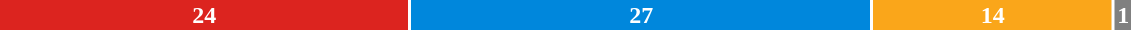<table style="width:60%; text-align:center;">
<tr style="color:white;">
<td style="background:#DC241f; width:36.4%;"><strong>24</strong></td>
<td style="background:#0087DC; width:40.9%;"><strong>27</strong></td>
<td style="background:#FAA61A; width:21.2%;"><strong>14</strong></td>
<td style="background: grey; width:1.5%;"><strong>1</strong></td>
</tr>
<tr>
<td><span></span></td>
<td><span></span></td>
<td><span></span></td>
<td><span></span></td>
</tr>
</table>
